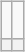<table style="width:100%;">
<tr>
<td></td>
<td width=58%><br><table class="wikitable" border="1">
<tr>
<td width=50%><br></td>
<td width=50%><br></td>
</tr>
<tr style="background:#C0C0C0; align:left">
<th></th>
<th></th>
</tr>
</table>
</td>
<td></td>
</tr>
</table>
